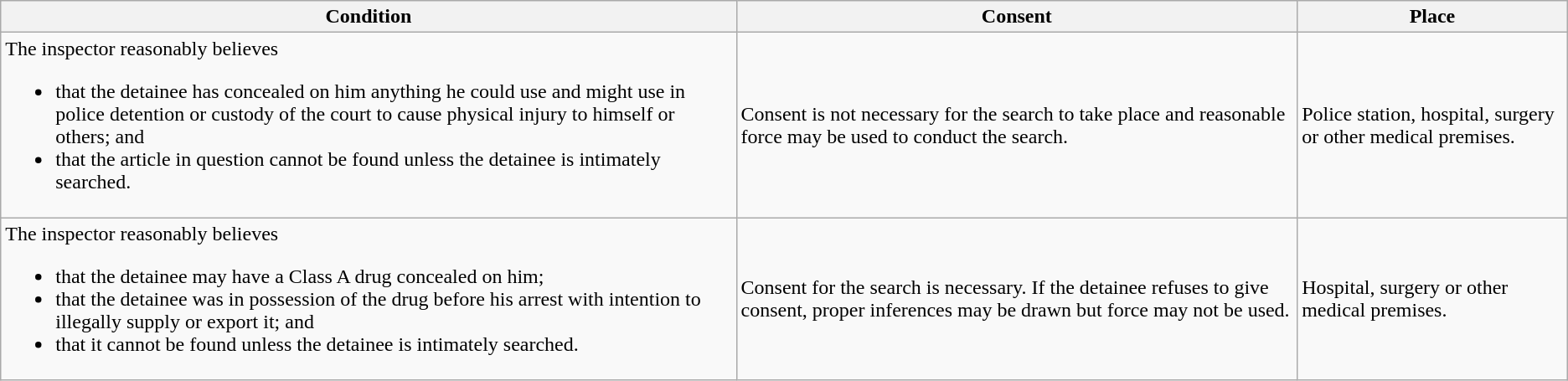<table class="wikitable">
<tr>
<th>Condition</th>
<th>Consent</th>
<th>Place</th>
</tr>
<tr>
<td>The inspector reasonably believes<br><ul><li>that the detainee has concealed on him anything he could use and might use in police detention or custody of the court to cause physical injury to himself or others; and</li><li>that the article in question cannot be found unless the detainee is intimately searched.</li></ul></td>
<td>Consent is not necessary for the search to take place and reasonable force may be used to conduct the search.</td>
<td>Police station, hospital, surgery or other medical premises.</td>
</tr>
<tr>
<td>The inspector reasonably believes<br><ul><li>that the detainee may have a Class A drug concealed on him;</li><li>that the detainee was in possession of the drug before his arrest with intention to illegally supply or export it; and</li><li>that it cannot be found unless the detainee is intimately searched.</li></ul></td>
<td>Consent for the search is necessary. If the detainee refuses to give consent, proper inferences may be drawn but force may not be used.</td>
<td>Hospital, surgery or other medical premises.</td>
</tr>
</table>
